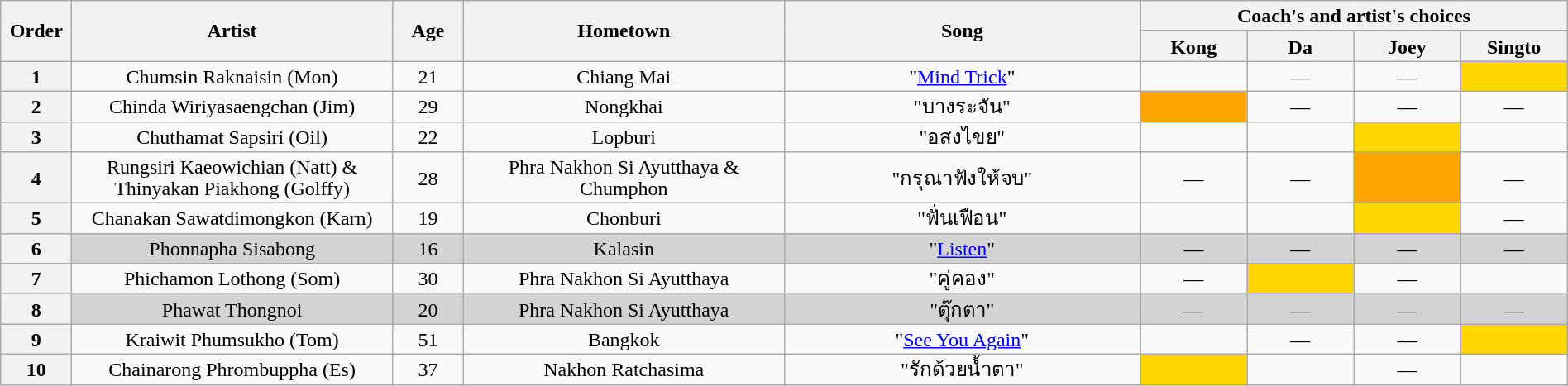<table class="wikitable" style="text-align:center; line-height:17px; width:100%;">
<tr>
<th scope="col" rowspan="2" style="width:04%;">Order</th>
<th scope="col" rowspan="2" style="width:18%;">Artist</th>
<th scope="col" rowspan="2" style="width:04%;">Age</th>
<th scope="col" rowspan="2" style="width:18%;">Hometown</th>
<th scope="col" rowspan="2" style="width:20%;">Song</th>
<th scope="col" colspan="4" style="width:24%;">Coach's and artist's choices</th>
</tr>
<tr>
<th style="width:06%;">Kong</th>
<th style="width:06%;">Da</th>
<th style="width:06%;">Joey</th>
<th style="width:06%;">Singto</th>
</tr>
<tr>
<th>1</th>
<td>Chumsin Raknaisin (Mon)</td>
<td>21</td>
<td>Chiang Mai</td>
<td>"<a href='#'>Mind Trick</a>"</td>
<td style = "text-align:center;"></td>
<td>—</td>
<td>—</td>
<td style = "background:gold;text-align:center;"></td>
</tr>
<tr>
<th>2</th>
<td>Chinda Wiriyasaengchan (Jim)</td>
<td>29</td>
<td>Nongkhai</td>
<td>"บางระจัน"</td>
<td style = "background:orange;text-align:center;"></td>
<td>—</td>
<td>—</td>
<td>—</td>
</tr>
<tr>
<th>3</th>
<td>Chuthamat Sapsiri (Oil)</td>
<td>22</td>
<td>Lopburi</td>
<td>"อสงไขย"</td>
<td style = "text-align:center;"></td>
<td style = "text-align:center;"></td>
<td style = "background:gold;text-align:center;"></td>
<td style = "text-align:center;"></td>
</tr>
<tr>
<th>4</th>
<td>Rungsiri Kaeowichian (Natt) & <br>Thinyakan Piakhong (Golffy)</td>
<td>28</td>
<td>Phra Nakhon Si Ayutthaya & Chumphon</td>
<td>"กรุณาฟังให้จบ"</td>
<td>—</td>
<td>—</td>
<td style = "background:orange;text-align:center;"></td>
<td>—</td>
</tr>
<tr>
<th>5</th>
<td>Chanakan Sawatdimongkon (Karn)</td>
<td>19</td>
<td>Chonburi</td>
<td>"ฟั่นเฟือน"</td>
<td style = "text-align:center;"></td>
<td style = "text-align:center;"></td>
<td style = "background:gold;text-align:center;"></td>
<td>—</td>
</tr>
<tr bgcolor=lightgrey>
<th>6</th>
<td>Phonnapha Sisabong</td>
<td>16</td>
<td>Kalasin</td>
<td>"<a href='#'>Listen</a>"</td>
<td>—</td>
<td>—</td>
<td>—</td>
<td>—</td>
</tr>
<tr>
<th>7</th>
<td>Phichamon Lothong (Som)</td>
<td>30</td>
<td>Phra Nakhon Si Ayutthaya</td>
<td>"คู่คอง"</td>
<td>—</td>
<td style = "background:gold;text-align:center;"></td>
<td>—</td>
<td style = "text-align:center;"></td>
</tr>
<tr bgcolor=lightgrey>
<th>8</th>
<td>Phawat Thongnoi</td>
<td>20</td>
<td>Phra Nakhon Si Ayutthaya</td>
<td>"ตุ๊กตา"</td>
<td>—</td>
<td>—</td>
<td>—</td>
<td>—</td>
</tr>
<tr>
<th>9</th>
<td>Kraiwit Phumsukho (Tom)</td>
<td>51</td>
<td>Bangkok</td>
<td>"<a href='#'>See You Again</a>"</td>
<td style = "text-align:center;"></td>
<td>—</td>
<td>—</td>
<td style = "background:gold;text-align:center;"></td>
</tr>
<tr>
<th>10</th>
<td>Chainarong Phrombuppha (Es)</td>
<td>37</td>
<td>Nakhon Ratchasima</td>
<td>"รักด้วยน้ำตา"</td>
<td style = "background:gold;text-align:center;"></td>
<td style = "text-align:center;"></td>
<td>—</td>
<td style = "text-align:center;"></td>
</tr>
</table>
